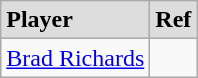<table class="wikitable">
<tr style="background:#ddd;">
<td><strong>Player</strong></td>
<td><strong>Ref</strong></td>
</tr>
<tr>
<td><a href='#'>Brad Richards</a></td>
<td></td>
</tr>
</table>
